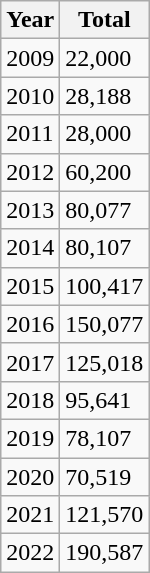<table class="wikitable">
<tr>
<th>Year</th>
<th>Total</th>
</tr>
<tr>
<td>2009</td>
<td>22,000</td>
</tr>
<tr>
<td>2010</td>
<td>28,188</td>
</tr>
<tr>
<td>2011</td>
<td>28,000</td>
</tr>
<tr>
<td>2012</td>
<td>60,200</td>
</tr>
<tr>
<td>2013</td>
<td>80,077</td>
</tr>
<tr>
<td>2014</td>
<td>80,107</td>
</tr>
<tr>
<td>2015</td>
<td>100,417</td>
</tr>
<tr>
<td>2016</td>
<td>150,077</td>
</tr>
<tr>
<td>2017</td>
<td>125,018</td>
</tr>
<tr>
<td>2018</td>
<td>95,641</td>
</tr>
<tr>
<td>2019</td>
<td>78,107</td>
</tr>
<tr>
<td>2020</td>
<td>70,519</td>
</tr>
<tr>
<td>2021</td>
<td>121,570</td>
</tr>
<tr>
<td>2022</td>
<td>190,587</td>
</tr>
</table>
